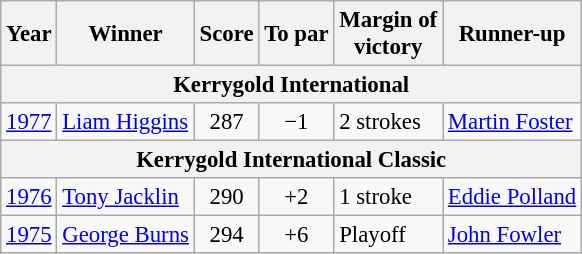<table class="wikitable" style="font-size:95%">
<tr>
<th>Year</th>
<th>Winner</th>
<th>Score</th>
<th>To par</th>
<th>Margin of<br>victory</th>
<th>Runner-up</th>
</tr>
<tr>
<th colspan=6>Kerrygold International</th>
</tr>
<tr>
<td><a href='#'>1977</a></td>
<td> <a href='#'>Liam Higgins</a></td>
<td align=center>287</td>
<td align=center>−1</td>
<td>2 strokes</td>
<td> <a href='#'>Martin Foster</a></td>
</tr>
<tr>
<th colspan=6>Kerrygold International Classic</th>
</tr>
<tr>
<td><a href='#'>1976</a></td>
<td> <a href='#'>Tony Jacklin</a></td>
<td align=center>290</td>
<td align=center>+2</td>
<td>1 stroke</td>
<td> <a href='#'>Eddie Polland</a></td>
</tr>
<tr>
<td><a href='#'>1975</a></td>
<td> <a href='#'>George Burns</a></td>
<td align=center>294</td>
<td align=center>+6</td>
<td>Playoff</td>
<td> <a href='#'>John Fowler</a></td>
</tr>
</table>
